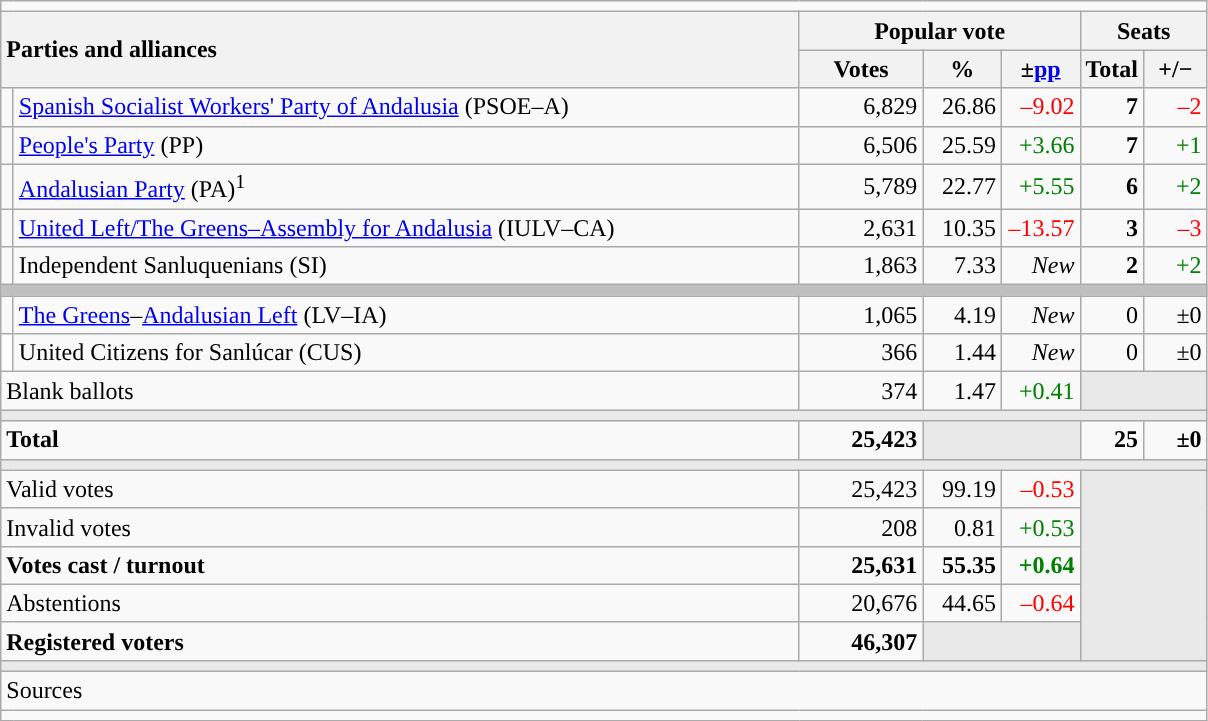<table class="wikitable" style="text-align:right;">
<tr>
<td colspan="7"></td>
</tr>
<tr>
<th style="text-align:left;" rowspan="2" colspan="2" width="525">Parties and alliances</th>
<th colspan="3">Popular vote</th>
<th colspan="2">Seats</th>
</tr>
<tr>
<th width="75">Votes</th>
<th width="45">%</th>
<th width="45">±<a href='#'>pp</a></th>
<th width="35">Total</th>
<th width="35">+/−</th>
</tr>
<tr>
<td width="1" style="color:inherit;background:"></td>
<td align="left"><a href='#'>Spanish Socialist Workers' Party of Andalusia</a> (PSOE–A)</td>
<td>6,829</td>
<td>26.86</td>
<td style="color:red;">–9.02</td>
<td><strong>7</strong></td>
<td style="color:red;">–2</td>
</tr>
<tr>
<td style="color:inherit;background:"></td>
<td align="left"><a href='#'>People's Party</a> (PP)</td>
<td>6,506</td>
<td>25.59</td>
<td style="color:green;">+3.66</td>
<td><strong>7</strong></td>
<td style="color:green;">+1</td>
</tr>
<tr>
<td style="color:inherit;background:"></td>
<td align="left"><a href='#'>Andalusian Party</a> (PA)<sup>1</sup></td>
<td>5,789</td>
<td>22.77</td>
<td style="color:green;">+5.55</td>
<td><strong>6</strong></td>
<td style="color:green;">+2</td>
</tr>
<tr>
<td style="color:inherit;background:"></td>
<td align="left"><a href='#'>United Left/The Greens–Assembly for Andalusia</a> (IULV–CA)</td>
<td>2,631</td>
<td>10.35</td>
<td style="color:red;">–13.57</td>
<td><strong>3</strong></td>
<td style="color:red;">–3</td>
</tr>
<tr>
<td style="color:inherit;background:"></td>
<td align="left">Independent Sanluquenians (SI)</td>
<td>1,863</td>
<td>7.33</td>
<td><em>New</em></td>
<td><strong>2</strong></td>
<td style="color:green;">+2</td>
</tr>
<tr>
<td colspan="7" bgcolor="#C0C0C0"></td>
</tr>
<tr>
<td style="color:inherit;background:"></td>
<td align="left"><a href='#'>The Greens</a>–<a href='#'>Andalusian Left</a> (LV–IA)</td>
<td>1,065</td>
<td>4.19</td>
<td><em>New</em></td>
<td>0</td>
<td>±0</td>
</tr>
<tr>
<td bgcolor="white"></td>
<td align="left">United Citizens for Sanlúcar (CUS)</td>
<td>366</td>
<td>1.44</td>
<td><em>New</em></td>
<td>0</td>
<td>±0</td>
</tr>
<tr>
<td align="left" colspan="2">Blank ballots</td>
<td>374</td>
<td>1.47</td>
<td style="color:green;">+0.41</td>
<td bgcolor="#E9E9E9" colspan="2"></td>
</tr>
<tr>
<td colspan="7" bgcolor="#E9E9E9"></td>
</tr>
<tr style="font-weight:bold;">
<td align="left" colspan="2">Total</td>
<td>25,423</td>
<td bgcolor="#E9E9E9" colspan="2"></td>
<td>25</td>
<td>±0</td>
</tr>
<tr>
<td colspan="7" bgcolor="#E9E9E9"></td>
</tr>
<tr>
<td align="left" colspan="2">Valid votes</td>
<td>25,423</td>
<td>99.19</td>
<td style="color:red;">–0.53</td>
<td bgcolor="#E9E9E9" colspan="2" rowspan="5"></td>
</tr>
<tr>
<td align="left" colspan="2">Invalid votes</td>
<td>208</td>
<td>0.81</td>
<td style="color:green;">+0.53</td>
</tr>
<tr style="font-weight:bold;">
<td align="left" colspan="2">Votes cast / turnout</td>
<td>25,631</td>
<td>55.35</td>
<td style="color:green;">+0.64</td>
</tr>
<tr>
<td align="left" colspan="2">Abstentions</td>
<td>20,676</td>
<td>44.65</td>
<td style="color:red;">–0.64</td>
</tr>
<tr style="font-weight:bold;">
<td align="left" colspan="2">Registered voters</td>
<td>46,307</td>
<td bgcolor="#E9E9E9" colspan="2"></td>
</tr>
<tr>
<td colspan="7" bgcolor="#E9E9E9"></td>
</tr>
<tr>
<td align="left" colspan="7">Sources</td>
</tr>
<tr>
<td colspan="7" style="text-align:left; max-width:790px;"></td>
</tr>
</table>
